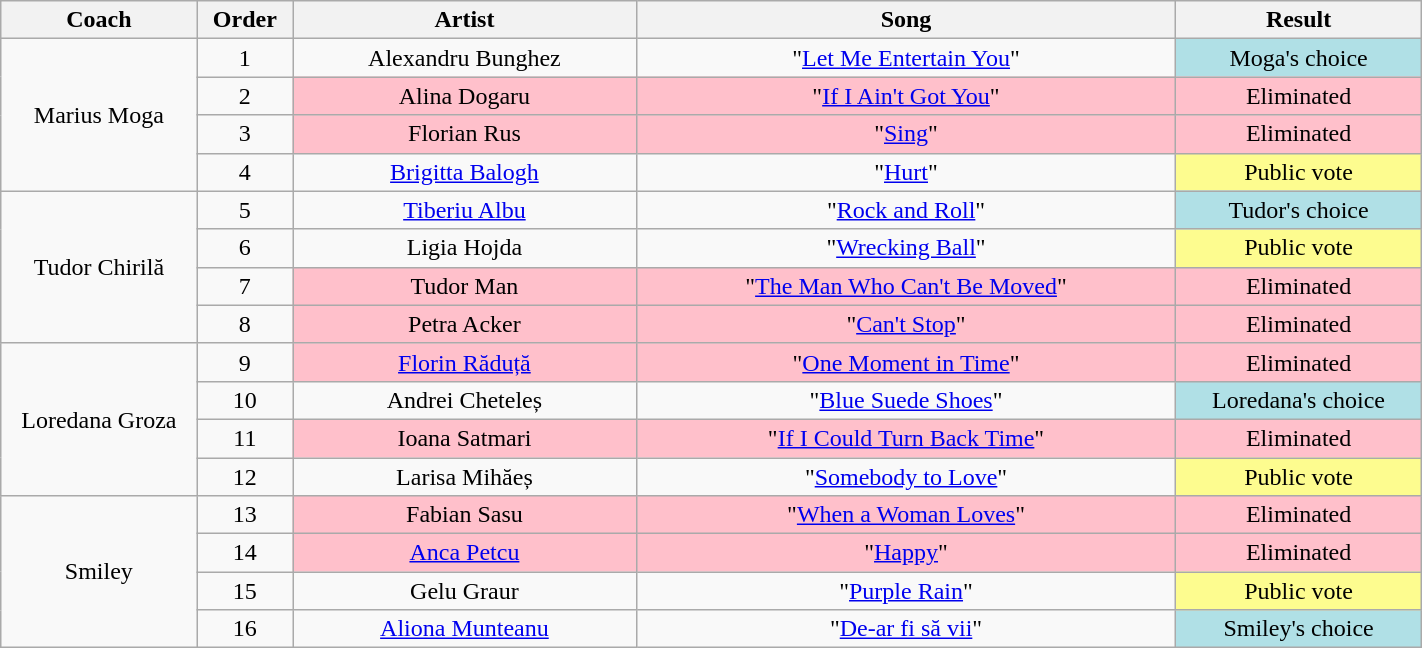<table class="wikitable" style="text-align: center; width:75%;">
<tr>
<th style="width:08%;">Coach</th>
<th style="width:02%;">Order</th>
<th style="width:14%;">Artist</th>
<th style="width:22%;">Song</th>
<th style="width:10%;">Result</th>
</tr>
<tr>
<td rowspan="4">Marius Moga</td>
<td>1</td>
<td>Alexandru Bunghez</td>
<td>"<a href='#'>Let Me Entertain You</a>"</td>
<td style="background:#b0e0e6">Moga's choice</td>
</tr>
<tr>
<td>2</td>
<td style="background:pink">Alina Dogaru</td>
<td style="background:pink">"<a href='#'>If I Ain't Got You</a>"</td>
<td style="background:pink">Eliminated</td>
</tr>
<tr>
<td>3</td>
<td style="background:pink">Florian Rus</td>
<td style="background:pink">"<a href='#'>Sing</a>"</td>
<td style="background:pink">Eliminated</td>
</tr>
<tr>
<td>4</td>
<td><a href='#'>Brigitta Balogh</a></td>
<td>"<a href='#'>Hurt</a>"</td>
<td style="background:#fdfc8f">Public vote</td>
</tr>
<tr>
<td rowspan="4">Tudor Chirilă</td>
<td>5</td>
<td><a href='#'>Tiberiu Albu</a></td>
<td>"<a href='#'>Rock and Roll</a>"</td>
<td style="background:#b0e0e6">Tudor's choice</td>
</tr>
<tr>
<td>6</td>
<td>Ligia Hojda</td>
<td>"<a href='#'>Wrecking Ball</a>"</td>
<td style="background:#fdfc8f">Public vote</td>
</tr>
<tr>
<td>7</td>
<td style="background:pink">Tudor Man</td>
<td style="background:pink">"<a href='#'>The Man Who Can't Be Moved</a>"</td>
<td style="background:pink">Eliminated</td>
</tr>
<tr>
<td>8</td>
<td style="background:pink">Petra Acker</td>
<td style="background:pink">"<a href='#'>Can't Stop</a>"</td>
<td style="background:pink">Eliminated</td>
</tr>
<tr>
<td rowspan="4">Loredana Groza</td>
<td>9</td>
<td style="background:pink"><a href='#'>Florin Răduță</a></td>
<td style="background:pink">"<a href='#'>One Moment in Time</a>"</td>
<td style="background:pink">Eliminated</td>
</tr>
<tr>
<td>10</td>
<td>Andrei Cheteleș</td>
<td>"<a href='#'>Blue Suede Shoes</a>"</td>
<td style="background:#b0e0e6">Loredana's choice</td>
</tr>
<tr>
<td>11</td>
<td style="background:pink">Ioana Satmari</td>
<td style="background:pink">"<a href='#'>If I Could Turn Back Time</a>"</td>
<td style="background:pink">Eliminated</td>
</tr>
<tr>
<td>12</td>
<td>Larisa Mihăeș</td>
<td>"<a href='#'>Somebody to Love</a>"</td>
<td style="background:#fdfc8f">Public vote</td>
</tr>
<tr>
<td rowspan="4">Smiley</td>
<td>13</td>
<td style="background:pink">Fabian Sasu</td>
<td style="background:pink">"<a href='#'>When a Woman Loves</a>"</td>
<td style="background:pink">Eliminated</td>
</tr>
<tr>
<td>14</td>
<td style="background:pink"><a href='#'>Anca Petcu</a></td>
<td style="background:pink">"<a href='#'>Happy</a>"</td>
<td style="background:pink">Eliminated</td>
</tr>
<tr>
<td>15</td>
<td>Gelu Graur</td>
<td>"<a href='#'>Purple Rain</a>"</td>
<td style="background:#fdfc8f">Public vote</td>
</tr>
<tr>
<td>16</td>
<td><a href='#'>Aliona Munteanu</a></td>
<td>"<a href='#'>De-ar fi să vii</a>"</td>
<td style="background:#b0e0e6">Smiley's choice</td>
</tr>
</table>
